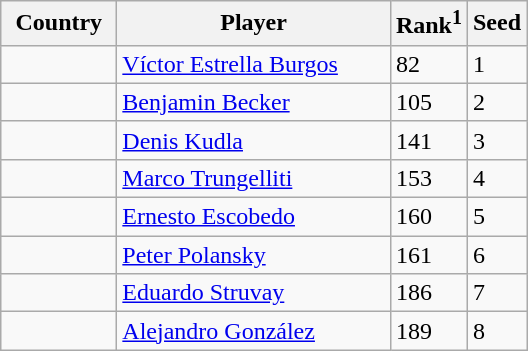<table class="sortable wikitable">
<tr>
<th width="70">Country</th>
<th width="175">Player</th>
<th>Rank<sup>1</sup></th>
<th>Seed</th>
</tr>
<tr>
<td></td>
<td><a href='#'>Víctor Estrella Burgos</a></td>
<td>82</td>
<td>1</td>
</tr>
<tr>
<td></td>
<td><a href='#'>Benjamin Becker</a></td>
<td>105</td>
<td>2</td>
</tr>
<tr>
<td></td>
<td><a href='#'>Denis Kudla</a></td>
<td>141</td>
<td>3</td>
</tr>
<tr>
<td></td>
<td><a href='#'>Marco Trungelliti</a></td>
<td>153</td>
<td>4</td>
</tr>
<tr>
<td></td>
<td><a href='#'>Ernesto Escobedo</a></td>
<td>160</td>
<td>5</td>
</tr>
<tr>
<td></td>
<td><a href='#'>Peter Polansky</a></td>
<td>161</td>
<td>6</td>
</tr>
<tr>
<td></td>
<td><a href='#'>Eduardo Struvay</a></td>
<td>186</td>
<td>7</td>
</tr>
<tr>
<td></td>
<td><a href='#'>Alejandro González</a></td>
<td>189</td>
<td>8</td>
</tr>
</table>
